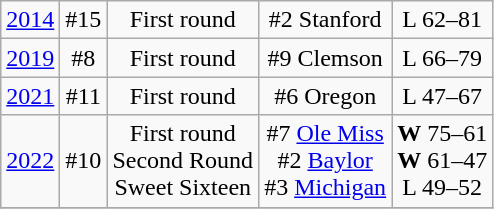<table class="wikitable">
<tr align="center">
<td><a href='#'>2014</a></td>
<td>#15</td>
<td>First round</td>
<td>#2 Stanford</td>
<td>L 62–81</td>
</tr>
<tr align="center">
<td><a href='#'>2019</a></td>
<td>#8</td>
<td>First round</td>
<td>#9 Clemson</td>
<td>L 66–79</td>
</tr>
<tr align="center">
<td><a href='#'>2021</a></td>
<td>#11</td>
<td>First round</td>
<td>#6 Oregon</td>
<td>L 47–67</td>
</tr>
<tr align="center">
<td><a href='#'>2022</a></td>
<td>#10</td>
<td>First round<br>Second Round<br>Sweet Sixteen</td>
<td>#7 <a href='#'>Ole Miss</a><br>#2 <a href='#'>Baylor</a><br>#3 <a href='#'>Michigan</a></td>
<td><strong>W</strong> 75–61<br> <strong>W</strong> 61–47<br>L 49–52</td>
</tr>
<tr>
</tr>
</table>
